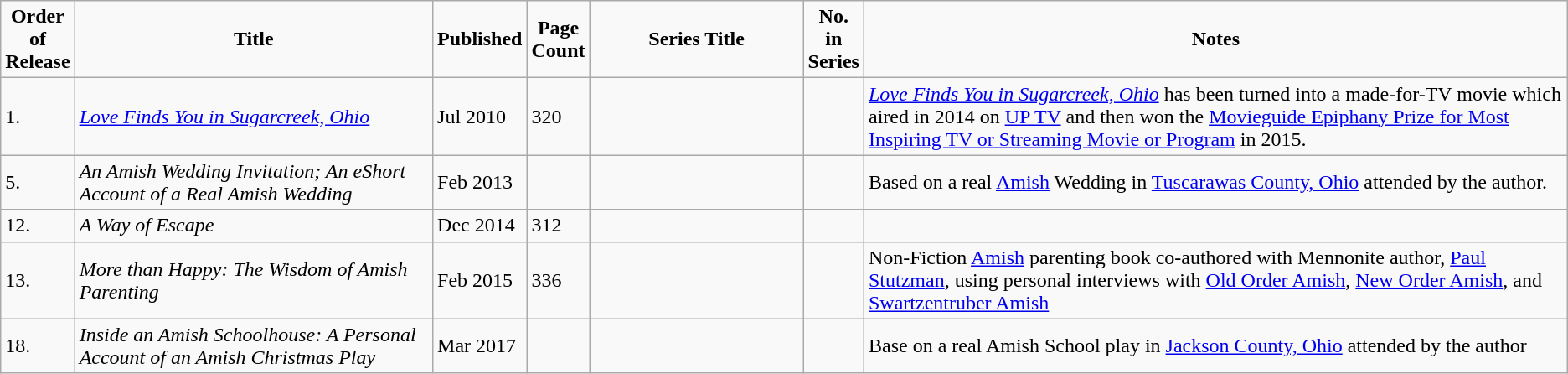<table class="wikitable sortable">
<tr valign="middle" align="center">
<td style="width:2.5%;"><strong>Order of Release</strong></td>
<td style="width:25%; "><strong>Title</strong></td>
<td style="width:2.5%;"><strong>Published</strong></td>
<td style="width:2.5%; "><strong>Page Count</strong></td>
<td style="width:15%; "><strong>Series Title</strong></td>
<td style="width:2.5%; "><strong>No. in Series</strong></td>
<td style="width:50%;"><strong>Notes</strong></td>
</tr>
<tr>
<td>1.</td>
<td><em><a href='#'>Love Finds You in Sugarcreek, Ohio</a></em></td>
<td>Jul 2010</td>
<td>320</td>
<td></td>
<td></td>
<td><em><a href='#'>Love Finds You in Sugarcreek, Ohio</a></em> has been turned into a made-for-TV movie which aired in 2014 on <a href='#'>UP TV</a> and then won the <a href='#'>Movieguide Epiphany Prize for Most Inspiring TV or Streaming Movie or Program</a> in 2015.</td>
</tr>
<tr>
<td>5.</td>
<td><em>An Amish Wedding Invitation; An eShort Account of a Real Amish Wedding</em></td>
<td>Feb 2013</td>
<td></td>
<td></td>
<td></td>
<td>Based on a real <a href='#'>Amish</a> Wedding in <a href='#'>Tuscarawas County, Ohio</a> attended by the author.</td>
</tr>
<tr>
<td>12.</td>
<td><em>A Way of Escape</em></td>
<td>Dec 2014</td>
<td>312</td>
<td></td>
<td></td>
<td></td>
</tr>
<tr>
<td>13.</td>
<td><em>More than Happy: The Wisdom of Amish Parenting</em></td>
<td>Feb 2015</td>
<td>336</td>
<td></td>
<td></td>
<td>Non-Fiction <a href='#'>Amish</a> parenting book co-authored with Mennonite author, <a href='#'>Paul Stutzman</a>, using personal interviews with <a href='#'>Old Order Amish</a>, <a href='#'>New Order Amish</a>, and <a href='#'>Swartzentruber Amish</a></td>
</tr>
<tr>
<td>18.</td>
<td><em>Inside an Amish Schoolhouse: A Personal Account of an Amish Christmas Play</em></td>
<td>Mar 2017</td>
<td></td>
<td></td>
<td></td>
<td>Base on a real Amish School play in <a href='#'>Jackson County, Ohio</a> attended by the author</td>
</tr>
</table>
